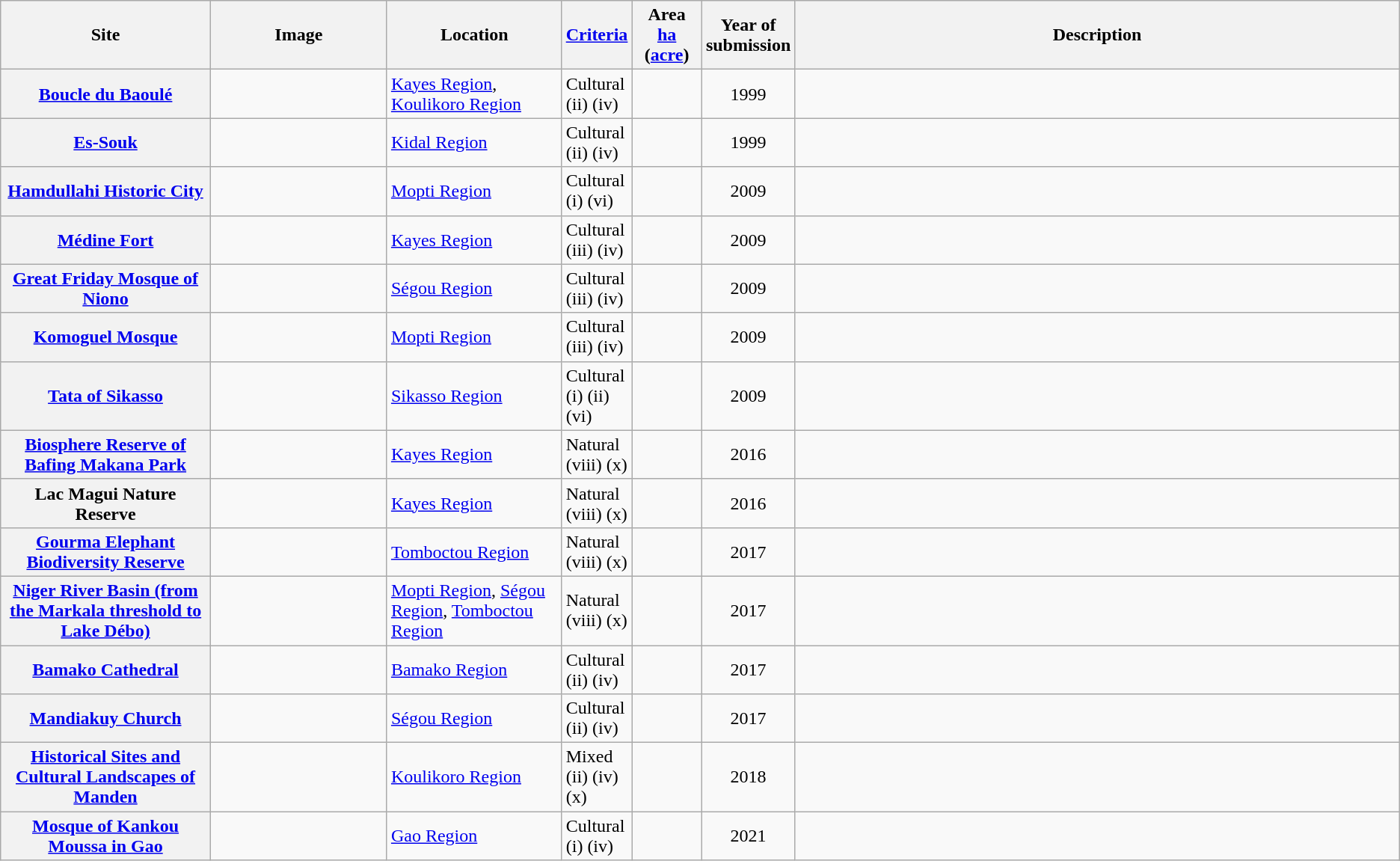<table class="wikitable sortable">
<tr>
<th scope="col" style="width:15%;">Site</th>
<th scope="col" class="unsortable" style="width:150px;">Image</th>
<th scope="col" style="width:12.5%;">Location</th>
<th scope="row" style="width:5%;"><a href='#'>Criteria</a></th>
<th scope="col" style="width:5%;">Area<br><a href='#'>ha</a> (<a href='#'>acre</a>)<br></th>
<th scope="col" style="width:5%;">Year of submission</th>
<th scope="col" class="unsortable">Description</th>
</tr>
<tr>
<th scope="row"><a href='#'>Boucle du Baoulé</a></th>
<td></td>
<td><a href='#'>Kayes Region</a>, <a href='#'>Koulikoro Region</a><small></small></td>
<td>Cultural (ii) (iv)</td>
<td></td>
<td align="center">1999</td>
<td></td>
</tr>
<tr>
<th scope="row"><a href='#'>Es-Souk</a></th>
<td></td>
<td><a href='#'>Kidal Region</a> <small></small></td>
<td>Cultural (ii) (iv)</td>
<td></td>
<td align="center">1999</td>
<td></td>
</tr>
<tr>
<th scope="row"><a href='#'>Hamdullahi Historic City</a></th>
<td></td>
<td><a href='#'>Mopti Region</a> <small></small></td>
<td>Cultural (i) (vi)</td>
<td></td>
<td align="center">2009</td>
<td></td>
</tr>
<tr>
<th scope="row"><a href='#'>Médine Fort</a></th>
<td></td>
<td><a href='#'>Kayes Region</a> <small></small></td>
<td>Cultural (iii) (iv)</td>
<td></td>
<td align="center">2009</td>
<td></td>
</tr>
<tr>
<th scope="row"><a href='#'>Great Friday Mosque of Niono</a></th>
<td></td>
<td><a href='#'>Ségou Region</a> <small></small></td>
<td>Cultural (iii) (iv)</td>
<td></td>
<td align="center">2009</td>
<td></td>
</tr>
<tr>
<th scope="row"><a href='#'>Komoguel Mosque</a></th>
<td></td>
<td><a href='#'>Mopti Region</a> <small></small></td>
<td>Cultural (iii) (iv)</td>
<td></td>
<td align="center">2009</td>
<td></td>
</tr>
<tr>
<th scope="row"><a href='#'>Tata of Sikasso</a></th>
<td></td>
<td><a href='#'>Sikasso Region</a> <small></small></td>
<td>Cultural (i) (ii) (vi)</td>
<td></td>
<td align="center">2009</td>
<td></td>
</tr>
<tr>
<th scope="row"><a href='#'>Biosphere Reserve of Bafing Makana Park</a></th>
<td></td>
<td><a href='#'>Kayes Region</a> <small></small></td>
<td>Natural (viii) (x)</td>
<td></td>
<td align="center">2016</td>
<td></td>
</tr>
<tr>
<th scope="row">Lac Magui Nature Reserve</th>
<td></td>
<td><a href='#'>Kayes Region</a> <small></small></td>
<td>Natural (viii) (x)</td>
<td></td>
<td align="center">2016</td>
<td></td>
</tr>
<tr>
<th scope="row"><a href='#'>Gourma Elephant Biodiversity Reserve</a></th>
<td></td>
<td><a href='#'>Tomboctou Region</a> <small></small></td>
<td>Natural (viii) (x)</td>
<td></td>
<td align="center">2017</td>
<td></td>
</tr>
<tr>
<th scope="row"><a href='#'>Niger River Basin (from the Markala threshold to Lake Débo)</a></th>
<td></td>
<td><a href='#'>Mopti Region</a>, <a href='#'>Ségou Region</a>, <a href='#'>Tomboctou Region</a> <small></small></td>
<td>Natural (viii) (x)</td>
<td></td>
<td align="center">2017</td>
<td></td>
</tr>
<tr>
<th scope="row"><a href='#'>Bamako Cathedral</a></th>
<td></td>
<td><a href='#'>Bamako Region</a> <small></small></td>
<td>Cultural (ii) (iv)</td>
<td></td>
<td align="center">2017</td>
<td></td>
</tr>
<tr>
<th scope="row"><a href='#'>Mandiakuy Church</a></th>
<td></td>
<td><a href='#'>Ségou Region</a> <small></small></td>
<td>Cultural (ii) (iv)</td>
<td></td>
<td align="center">2017</td>
<td></td>
</tr>
<tr>
<th scope="row"><a href='#'>Historical Sites and Cultural Landscapes of Manden</a></th>
<td></td>
<td><a href='#'>Koulikoro Region</a> <small></small></td>
<td>Mixed (ii) (iv) (x)</td>
<td></td>
<td align="center">2018</td>
<td></td>
</tr>
<tr>
<th scope="row"><a href='#'>Mosque of Kankou Moussa in Gao</a></th>
<td></td>
<td><a href='#'>Gao Region</a> <small></small></td>
<td>Cultural (i) (iv)</td>
<td></td>
<td align="center">2021</td>
<td></td>
</tr>
</table>
